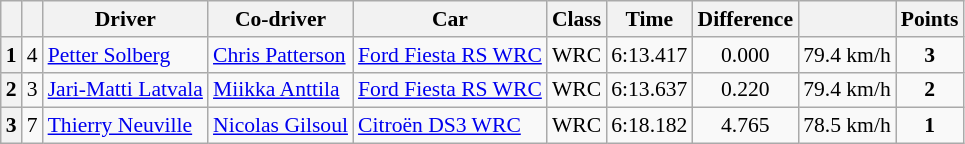<table class="wikitable" style="text-align: center; font-size: 90%">
<tr>
<th></th>
<th></th>
<th>Driver</th>
<th>Co-driver</th>
<th>Car</th>
<th>Class</th>
<th>Time</th>
<th>Difference</th>
<th></th>
<th>Points</th>
</tr>
<tr>
<th>1</th>
<td>4</td>
<td align="left"> <a href='#'>Petter Solberg</a></td>
<td align="left"> <a href='#'>Chris Patterson</a></td>
<td align="left"><a href='#'>Ford Fiesta RS WRC</a></td>
<td>WRC</td>
<td>6:13.417</td>
<td>0.000</td>
<td>79.4 km/h</td>
<td><strong>3</strong></td>
</tr>
<tr>
<th>2</th>
<td>3</td>
<td align="left"> <a href='#'>Jari-Matti Latvala</a></td>
<td align="left"> <a href='#'>Miikka Anttila</a></td>
<td align="left"><a href='#'>Ford Fiesta RS WRC</a></td>
<td>WRC</td>
<td>6:13.637</td>
<td>0.220</td>
<td>79.4 km/h</td>
<td><strong>2</strong></td>
</tr>
<tr>
<th>3</th>
<td>7</td>
<td align="left"> <a href='#'>Thierry Neuville</a></td>
<td align="left"> <a href='#'>Nicolas Gilsoul</a></td>
<td align="left"><a href='#'>Citroën DS3 WRC</a></td>
<td>WRC</td>
<td>6:18.182</td>
<td>4.765</td>
<td>78.5 km/h</td>
<td><strong>1</strong></td>
</tr>
</table>
